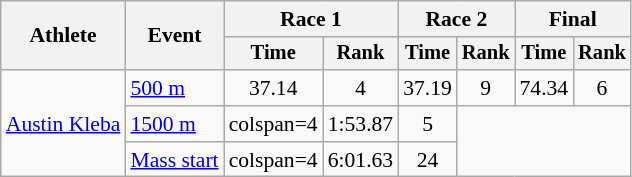<table class="wikitable" style="font-size:90%">
<tr>
<th rowspan=2>Athlete</th>
<th rowspan=2>Event</th>
<th colspan=2>Race 1</th>
<th colspan=2>Race 2</th>
<th colspan=2>Final</th>
</tr>
<tr style="font-size:95%">
<th>Time</th>
<th>Rank</th>
<th>Time</th>
<th>Rank</th>
<th>Time</th>
<th>Rank</th>
</tr>
<tr align=center>
<td align=left rowspan=3><a href='#'>Austin Kleba</a></td>
<td align=left><a href='#'>500 m</a></td>
<td>37.14</td>
<td>4</td>
<td>37.19</td>
<td>9</td>
<td>74.34</td>
<td>6</td>
</tr>
<tr align=center>
<td align=left><a href='#'>1500 m</a></td>
<td>colspan=4 </td>
<td>1:53.87</td>
<td>5</td>
</tr>
<tr align=center>
<td align=left><a href='#'>Mass start</a></td>
<td>colspan=4 </td>
<td>6:01.63</td>
<td>24</td>
</tr>
</table>
